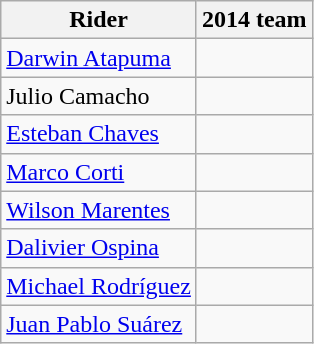<table class="wikitable">
<tr>
<th>Rider</th>
<th>2014 team</th>
</tr>
<tr>
<td><a href='#'>Darwin Atapuma</a></td>
<td></td>
</tr>
<tr>
<td>Julio Camacho</td>
<td></td>
</tr>
<tr>
<td><a href='#'>Esteban Chaves</a></td>
<td></td>
</tr>
<tr>
<td><a href='#'>Marco Corti</a></td>
<td></td>
</tr>
<tr>
<td><a href='#'>Wilson Marentes</a></td>
<td></td>
</tr>
<tr>
<td><a href='#'>Dalivier Ospina</a></td>
<td></td>
</tr>
<tr>
<td><a href='#'>Michael Rodríguez</a></td>
<td></td>
</tr>
<tr>
<td><a href='#'>Juan Pablo Suárez</a></td>
<td></td>
</tr>
</table>
